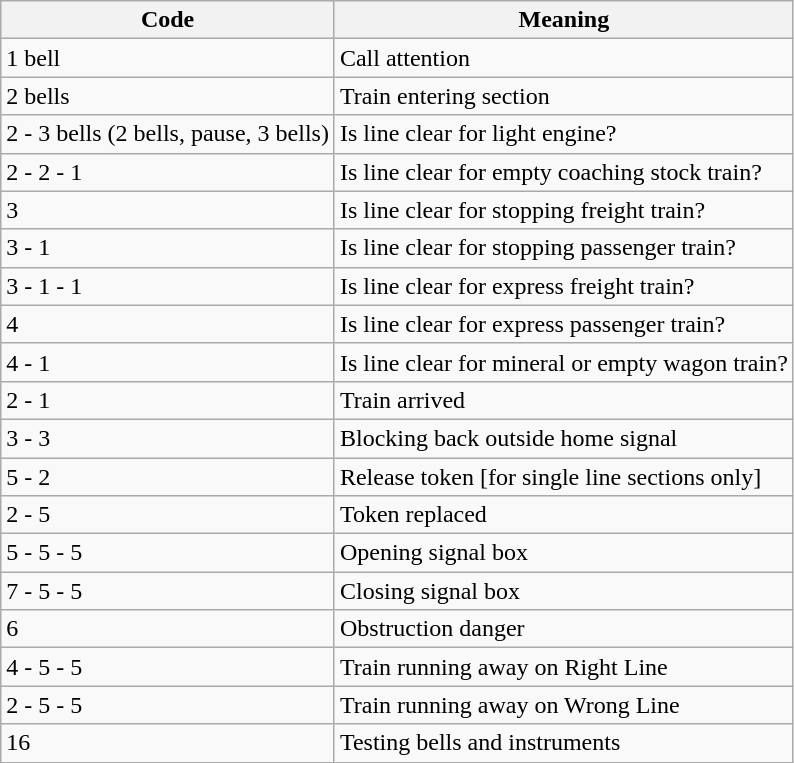<table class="wikitable">
<tr>
<th>Code</th>
<th>Meaning</th>
</tr>
<tr>
<td>1 bell</td>
<td>Call attention</td>
</tr>
<tr>
<td>2 bells</td>
<td>Train entering section</td>
</tr>
<tr>
<td>2 - 3 bells (2 bells, pause, 3 bells)</td>
<td>Is line clear for light engine?</td>
</tr>
<tr>
<td>2 - 2 - 1</td>
<td>Is line clear for empty coaching stock train?</td>
</tr>
<tr>
<td>3</td>
<td>Is line clear for stopping freight train?</td>
</tr>
<tr>
<td>3 - 1</td>
<td>Is line clear for stopping passenger train?</td>
</tr>
<tr>
<td>3 - 1 - 1</td>
<td>Is line clear for express freight train?</td>
</tr>
<tr>
<td>4</td>
<td>Is line clear for express passenger train?</td>
</tr>
<tr>
<td>4 - 1</td>
<td>Is line clear for mineral or empty wagon train?</td>
</tr>
<tr>
<td>2 - 1</td>
<td>Train arrived</td>
</tr>
<tr>
<td>3 - 3</td>
<td>Blocking back outside home signal</td>
</tr>
<tr>
<td>5 - 2</td>
<td>Release token [for single line sections only]</td>
</tr>
<tr>
<td>2 - 5</td>
<td>Token replaced</td>
</tr>
<tr>
<td>5 - 5 - 5</td>
<td>Opening signal box</td>
</tr>
<tr>
<td>7 - 5 - 5</td>
<td>Closing signal box</td>
</tr>
<tr>
<td>6</td>
<td>Obstruction danger</td>
</tr>
<tr>
<td>4 - 5 - 5</td>
<td>Train running away on Right Line</td>
</tr>
<tr>
<td>2 - 5 - 5</td>
<td>Train running away on Wrong Line</td>
</tr>
<tr>
<td>16</td>
<td>Testing bells and instruments</td>
</tr>
</table>
